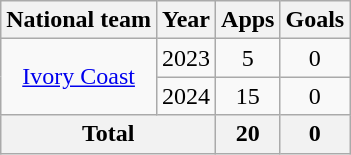<table class="wikitable" style="text-align:center">
<tr>
<th>National team</th>
<th>Year</th>
<th>Apps</th>
<th>Goals</th>
</tr>
<tr>
<td rowspan="2"><a href='#'>Ivory Coast</a></td>
<td>2023</td>
<td>5</td>
<td>0</td>
</tr>
<tr>
<td>2024</td>
<td>15</td>
<td>0</td>
</tr>
<tr>
<th colspan="2">Total</th>
<th>20</th>
<th>0</th>
</tr>
</table>
